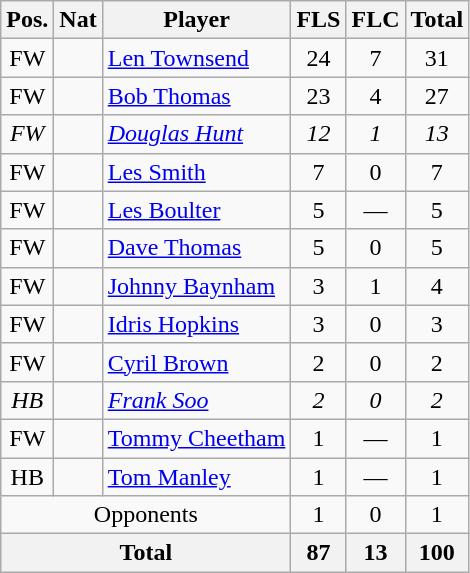<table class="wikitable"  style="text-align:center; border:1px #aaa solid;">
<tr>
<th>Pos.</th>
<th>Nat</th>
<th>Player</th>
<th>FLS</th>
<th>FLC</th>
<th>Total</th>
</tr>
<tr>
<td>FW</td>
<td></td>
<td style="text-align:left;"><a href='#'>Len Townsend</a></td>
<td>24</td>
<td>7</td>
<td>31</td>
</tr>
<tr>
<td>FW</td>
<td><em></em></td>
<td style="text-align:left;"><a href='#'>Bob Thomas</a></td>
<td>23</td>
<td>4</td>
<td>27</td>
</tr>
<tr>
<td><em>FW</em></td>
<td><em></em></td>
<td style="text-align:left;"><em><a href='#'>Douglas Hunt</a></em></td>
<td><em>12</em></td>
<td><em>1</em></td>
<td><em>13</em></td>
</tr>
<tr>
<td>FW</td>
<td></td>
<td style="text-align:left;"><a href='#'>Les Smith</a></td>
<td>7</td>
<td>0</td>
<td>7</td>
</tr>
<tr>
<td>FW</td>
<td></td>
<td style="text-align:left;"><a href='#'>Les Boulter</a></td>
<td>5</td>
<td>—</td>
<td>5</td>
</tr>
<tr>
<td>FW</td>
<td></td>
<td style="text-align:left;"><a href='#'>Dave Thomas</a></td>
<td>5</td>
<td>0</td>
<td>5</td>
</tr>
<tr>
<td>FW</td>
<td></td>
<td style="text-align:left;"><a href='#'>Johnny Baynham</a></td>
<td>3</td>
<td>1</td>
<td>4</td>
</tr>
<tr>
<td>FW</td>
<td></td>
<td style="text-align:left;"><a href='#'>Idris Hopkins</a></td>
<td>3</td>
<td>0</td>
<td>3</td>
</tr>
<tr>
<td>FW</td>
<td><em></em></td>
<td style="text-align:left;"><a href='#'>Cyril Brown</a></td>
<td>2</td>
<td>0</td>
<td>2</td>
</tr>
<tr>
<td><em>HB</em></td>
<td><em></em></td>
<td style="text-align:left;"><em><a href='#'>Frank Soo</a></em></td>
<td><em>2</em></td>
<td><em>0</em></td>
<td><em>2</em></td>
</tr>
<tr>
<td>FW</td>
<td><em></em></td>
<td style="text-align:left;"><a href='#'>Tommy Cheetham</a></td>
<td>1</td>
<td>—</td>
<td>1</td>
</tr>
<tr>
<td>HB</td>
<td><em></em></td>
<td style="text-align:left;"><a href='#'>Tom Manley</a></td>
<td>1</td>
<td>—</td>
<td>1</td>
</tr>
<tr>
<td colspan="3">Opponents</td>
<td>1</td>
<td>0</td>
<td>1</td>
</tr>
<tr>
<th colspan="3">Total</th>
<th>87</th>
<th>13</th>
<th>100</th>
</tr>
</table>
